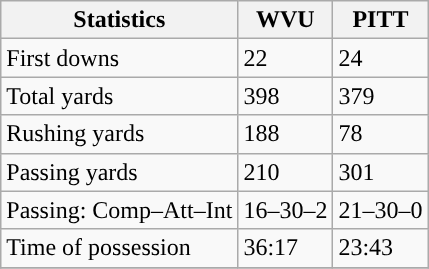<table class="wikitable" style="float: left;">
<tr>
<th>Statistics</th>
<th>WVU</th>
<th>PITT</th>
</tr>
<tr>
<td>First downs</td>
<td>22</td>
<td>24</td>
</tr>
<tr>
<td>Total yards</td>
<td>398</td>
<td>379</td>
</tr>
<tr>
<td>Rushing yards</td>
<td>188</td>
<td>78</td>
</tr>
<tr>
<td>Passing yards</td>
<td>210</td>
<td>301</td>
</tr>
<tr>
<td>Passing: Comp–Att–Int</td>
<td>16–30–2</td>
<td>21–30–0</td>
</tr>
<tr>
<td>Time of possession</td>
<td>36:17</td>
<td>23:43</td>
</tr>
<tr>
</tr>
</table>
